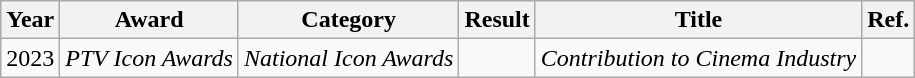<table class="wikitable">
<tr>
<th>Year</th>
<th>Award</th>
<th>Category</th>
<th>Result</th>
<th>Title</th>
<th>Ref.</th>
</tr>
<tr>
<td>2023</td>
<td><em>PTV Icon Awards</em></td>
<td><em>National Icon Awards</em></td>
<td></td>
<td><em>Contribution to Cinema Industry</em></td>
<td></td>
</tr>
</table>
